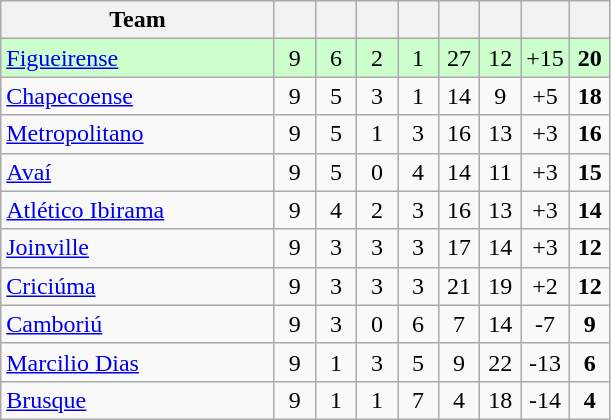<table class="wikitable" style="text-align: center;">
<tr>
<th width=175>Team</th>
<th width=20></th>
<th width=20></th>
<th width=20></th>
<th width=20></th>
<th width=20></th>
<th width=20></th>
<th width=20></th>
<th width=20></th>
</tr>
<tr bgcolor=ccffcc>
<td align=left><a href='#'>Figueirense</a></td>
<td>9</td>
<td>6</td>
<td>2</td>
<td>1</td>
<td>27</td>
<td>12</td>
<td>+15</td>
<td><strong>20</strong></td>
</tr>
<tr>
<td align=left><a href='#'>Chapecoense</a></td>
<td>9</td>
<td>5</td>
<td>3</td>
<td>1</td>
<td>14</td>
<td>9</td>
<td>+5</td>
<td><strong>18</strong></td>
</tr>
<tr>
<td align=left><a href='#'>Metropolitano</a></td>
<td>9</td>
<td>5</td>
<td>1</td>
<td>3</td>
<td>16</td>
<td>13</td>
<td>+3</td>
<td><strong>16</strong></td>
</tr>
<tr>
<td align=left><a href='#'>Avaí</a></td>
<td>9</td>
<td>5</td>
<td>0</td>
<td>4</td>
<td>14</td>
<td>11</td>
<td>+3</td>
<td><strong>15</strong></td>
</tr>
<tr>
<td align=left><a href='#'>Atlético Ibirama</a></td>
<td>9</td>
<td>4</td>
<td>2</td>
<td>3</td>
<td>16</td>
<td>13</td>
<td>+3</td>
<td><strong>14</strong></td>
</tr>
<tr>
<td align=left><a href='#'>Joinville</a></td>
<td>9</td>
<td>3</td>
<td>3</td>
<td>3</td>
<td>17</td>
<td>14</td>
<td>+3</td>
<td><strong>12</strong></td>
</tr>
<tr>
<td align=left><a href='#'>Criciúma</a></td>
<td>9</td>
<td>3</td>
<td>3</td>
<td>3</td>
<td>21</td>
<td>19</td>
<td>+2</td>
<td><strong>12</strong></td>
</tr>
<tr>
<td align=left><a href='#'>Camboriú</a></td>
<td>9</td>
<td>3</td>
<td>0</td>
<td>6</td>
<td>7</td>
<td>14</td>
<td>-7</td>
<td><strong>9</strong></td>
</tr>
<tr>
<td align=left><a href='#'>Marcilio Dias</a></td>
<td>9</td>
<td>1</td>
<td>3</td>
<td>5</td>
<td>9</td>
<td>22</td>
<td>-13</td>
<td><strong>6</strong></td>
</tr>
<tr>
<td align=left><a href='#'>Brusque</a></td>
<td>9</td>
<td>1</td>
<td>1</td>
<td>7</td>
<td>4</td>
<td>18</td>
<td>-14</td>
<td><strong>4</strong></td>
</tr>
</table>
